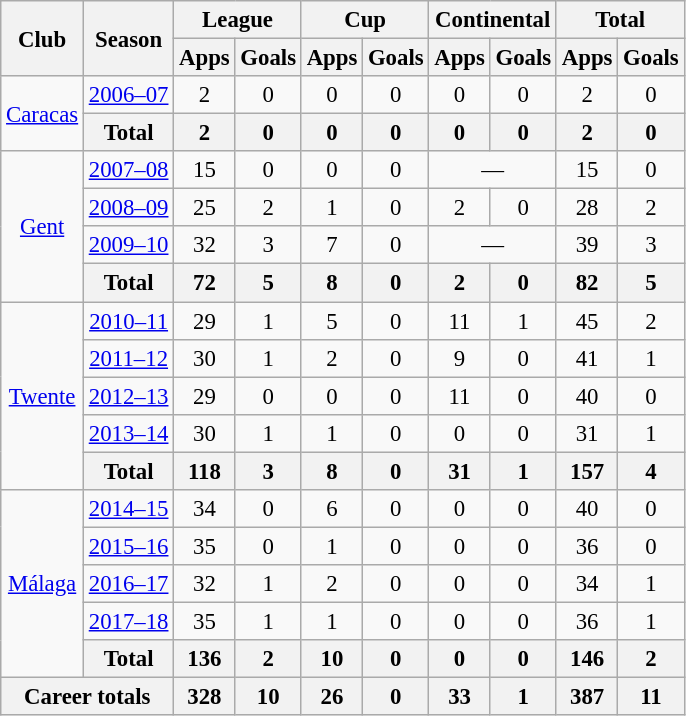<table class="wikitable" style="font-size:95%; text-align: center;">
<tr>
<th rowspan="2">Club</th>
<th rowspan="2">Season</th>
<th colspan="2">League</th>
<th colspan="2">Cup</th>
<th colspan="2">Continental</th>
<th colspan="2">Total</th>
</tr>
<tr>
<th>Apps</th>
<th>Goals</th>
<th>Apps</th>
<th>Goals</th>
<th>Apps</th>
<th>Goals</th>
<th>Apps</th>
<th>Goals</th>
</tr>
<tr>
<td rowspan="2" valign="center"><a href='#'>Caracas</a></td>
<td><a href='#'>2006–07</a></td>
<td>2</td>
<td>0</td>
<td>0</td>
<td>0</td>
<td>0</td>
<td>0</td>
<td>2</td>
<td>0</td>
</tr>
<tr>
<th>Total</th>
<th>2</th>
<th>0</th>
<th>0</th>
<th>0</th>
<th>0</th>
<th>0</th>
<th>2</th>
<th>0</th>
</tr>
<tr>
<td rowspan="4" valign="center"><a href='#'>Gent</a></td>
<td><a href='#'>2007–08</a></td>
<td>15</td>
<td>0</td>
<td>0</td>
<td>0</td>
<td colspan="2">—</td>
<td>15</td>
<td>0</td>
</tr>
<tr>
<td><a href='#'>2008–09</a></td>
<td>25</td>
<td>2</td>
<td>1</td>
<td>0</td>
<td>2</td>
<td>0</td>
<td>28</td>
<td>2</td>
</tr>
<tr>
<td><a href='#'>2009–10</a></td>
<td>32</td>
<td>3</td>
<td>7</td>
<td>0</td>
<td colspan="2">—</td>
<td>39</td>
<td>3</td>
</tr>
<tr>
<th>Total</th>
<th>72</th>
<th>5</th>
<th>8</th>
<th>0</th>
<th>2</th>
<th>0</th>
<th>82</th>
<th>5</th>
</tr>
<tr>
<td rowspan="5" valign="center"><a href='#'>Twente</a></td>
<td><a href='#'>2010–11</a></td>
<td>29</td>
<td>1</td>
<td>5</td>
<td>0</td>
<td>11</td>
<td>1</td>
<td>45</td>
<td>2</td>
</tr>
<tr>
<td><a href='#'>2011–12</a></td>
<td>30</td>
<td>1</td>
<td>2</td>
<td>0</td>
<td>9</td>
<td>0</td>
<td>41</td>
<td>1</td>
</tr>
<tr>
<td><a href='#'>2012–13</a></td>
<td>29</td>
<td>0</td>
<td>0</td>
<td>0</td>
<td>11</td>
<td>0</td>
<td>40</td>
<td>0</td>
</tr>
<tr>
<td><a href='#'>2013–14</a></td>
<td>30</td>
<td>1</td>
<td>1</td>
<td>0</td>
<td>0</td>
<td>0</td>
<td>31</td>
<td>1</td>
</tr>
<tr>
<th>Total</th>
<th>118</th>
<th>3</th>
<th>8</th>
<th>0</th>
<th>31</th>
<th>1</th>
<th>157</th>
<th>4</th>
</tr>
<tr>
<td rowspan="5" valign="center"><a href='#'>Málaga</a></td>
<td><a href='#'>2014–15</a></td>
<td>34</td>
<td>0</td>
<td>6</td>
<td>0</td>
<td>0</td>
<td>0</td>
<td>40</td>
<td>0</td>
</tr>
<tr>
<td><a href='#'>2015–16</a></td>
<td>35</td>
<td>0</td>
<td>1</td>
<td>0</td>
<td>0</td>
<td>0</td>
<td>36</td>
<td>0</td>
</tr>
<tr>
<td><a href='#'>2016–17</a></td>
<td>32</td>
<td>1</td>
<td>2</td>
<td>0</td>
<td>0</td>
<td>0</td>
<td>34</td>
<td>1</td>
</tr>
<tr>
<td><a href='#'>2017–18</a></td>
<td>35</td>
<td>1</td>
<td>1</td>
<td>0</td>
<td>0</td>
<td>0</td>
<td>36</td>
<td>1</td>
</tr>
<tr>
<th>Total</th>
<th>136</th>
<th>2</th>
<th>10</th>
<th>0</th>
<th>0</th>
<th>0</th>
<th>146</th>
<th>2</th>
</tr>
<tr>
<th colspan="2">Career totals</th>
<th>328</th>
<th>10</th>
<th>26</th>
<th>0</th>
<th>33</th>
<th>1</th>
<th>387</th>
<th>11</th>
</tr>
</table>
